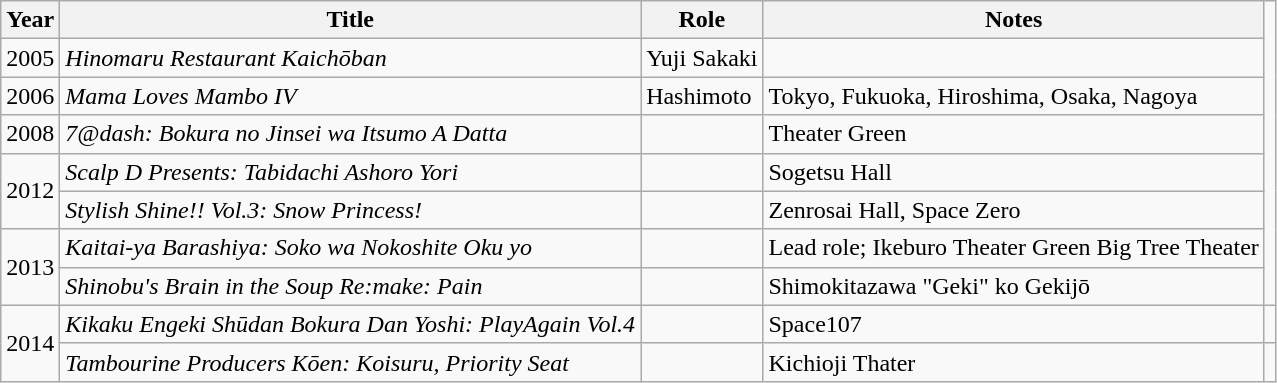<table class="wikitable">
<tr>
<th>Year</th>
<th>Title</th>
<th>Role</th>
<th>Notes</th>
</tr>
<tr>
<td>2005</td>
<td><em>Hinomaru Restaurant Kaichōban</em></td>
<td>Yuji Sakaki</td>
<td></td>
</tr>
<tr>
<td>2006</td>
<td><em>Mama Loves Mambo IV</em></td>
<td>Hashimoto</td>
<td>Tokyo, Fukuoka, Hiroshima, Osaka, Nagoya</td>
</tr>
<tr>
<td>2008</td>
<td><em>7@dash: Bokura no Jinsei wa Itsumo A Datta</em></td>
<td></td>
<td>Theater Green</td>
</tr>
<tr>
<td rowspan="2">2012</td>
<td><em>Scalp D Presents: Tabidachi Ashoro Yori</em></td>
<td></td>
<td>Sogetsu Hall</td>
</tr>
<tr>
<td><em>Stylish Shine!! Vol.3: Snow Princess!</em></td>
<td></td>
<td>Zenrosai Hall, Space Zero</td>
</tr>
<tr>
<td rowspan="2">2013</td>
<td><em>Kaitai-ya Barashiya: Soko wa Nokoshite Oku yo</em></td>
<td></td>
<td>Lead role; Ikeburo Theater Green Big Tree Theater</td>
</tr>
<tr>
<td><em>Shinobu's Brain in the Soup Re:make: Pain</em></td>
<td></td>
<td>Shimokitazawa "Geki" ko Gekijō</td>
</tr>
<tr>
<td rowspan="2">2014</td>
<td><em>Kikaku Engeki Shūdan Bokura Dan Yoshi: PlayAgain Vol.4</em></td>
<td></td>
<td>Space107</td>
<td></td>
</tr>
<tr>
<td><em>Tambourine Producers Kōen: Koisuru, Priority Seat</em></td>
<td></td>
<td>Kichioji Thater</td>
<td></td>
</tr>
</table>
